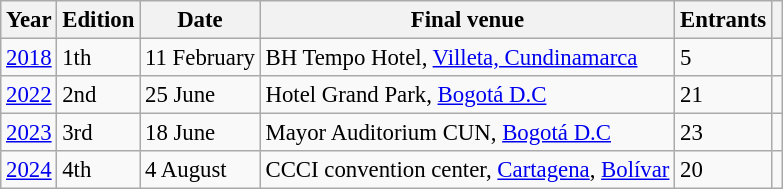<table class="wikitable col1center col2center col5center col7center" style="font-size:95%;">
<tr>
<th>Year</th>
<th>Edition</th>
<th>Date</th>
<th>Final venue</th>
<th>Entrants</th>
<th></th>
</tr>
<tr>
<td><a href='#'>2018</a></td>
<td>1th</td>
<td>11 February</td>
<td>BH Tempo Hotel, <a href='#'>Villeta, Cundinamarca</a></td>
<td>5</td>
<td></td>
</tr>
<tr>
<td><a href='#'>2022</a></td>
<td>2nd</td>
<td>25 June</td>
<td>Hotel Grand Park, <a href='#'>Bogotá D.C</a></td>
<td>21</td>
<td></td>
</tr>
<tr>
<td><a href='#'>2023</a></td>
<td>3rd</td>
<td>18 June</td>
<td>Mayor Auditorium CUN, <a href='#'>Bogotá D.C</a></td>
<td>23</td>
<td></td>
</tr>
<tr>
<td><a href='#'>2024</a></td>
<td>4th</td>
<td>4 August</td>
<td>CCCI convention center, <a href='#'>Cartagena</a>, <a href='#'>Bolívar</a></td>
<td>20</td>
<td></td>
</tr>
</table>
